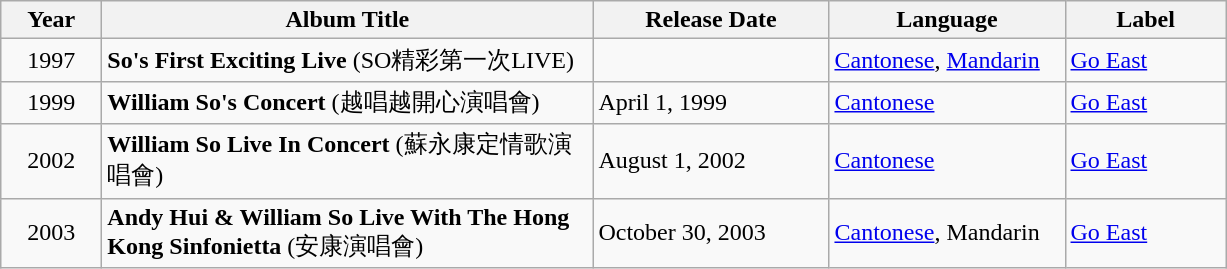<table class="wikitable">
<tr>
<th width=60>Year</th>
<th width="320">Album Title</th>
<th width="150">Release Date</th>
<th width="150">Language</th>
<th width="100">Label</th>
</tr>
<tr>
<td align="center">1997</td>
<td><strong>So's First Exciting Live</strong> (SO精彩第一次LIVE)</td>
<td></td>
<td><a href='#'>Cantonese</a>, <a href='#'>Mandarin</a></td>
<td><a href='#'>Go East</a></td>
</tr>
<tr>
<td align="center">1999</td>
<td><strong>William So's Concert</strong> (越唱越開心演唱會)</td>
<td>April 1, 1999</td>
<td><a href='#'>Cantonese</a></td>
<td><a href='#'>Go East</a></td>
</tr>
<tr>
<td align="center">2002</td>
<td><strong>William So Live In Concert</strong> (蘇永康定情歌演唱會)</td>
<td>August 1, 2002</td>
<td><a href='#'>Cantonese</a></td>
<td><a href='#'>Go East</a></td>
</tr>
<tr>
<td align="center">2003</td>
<td><strong>Andy Hui & William So Live With The Hong Kong Sinfonietta</strong> (安康演唱會)</td>
<td>October 30, 2003</td>
<td><a href='#'>Cantonese</a>, Mandarin</td>
<td><a href='#'>Go East</a></td>
</tr>
</table>
